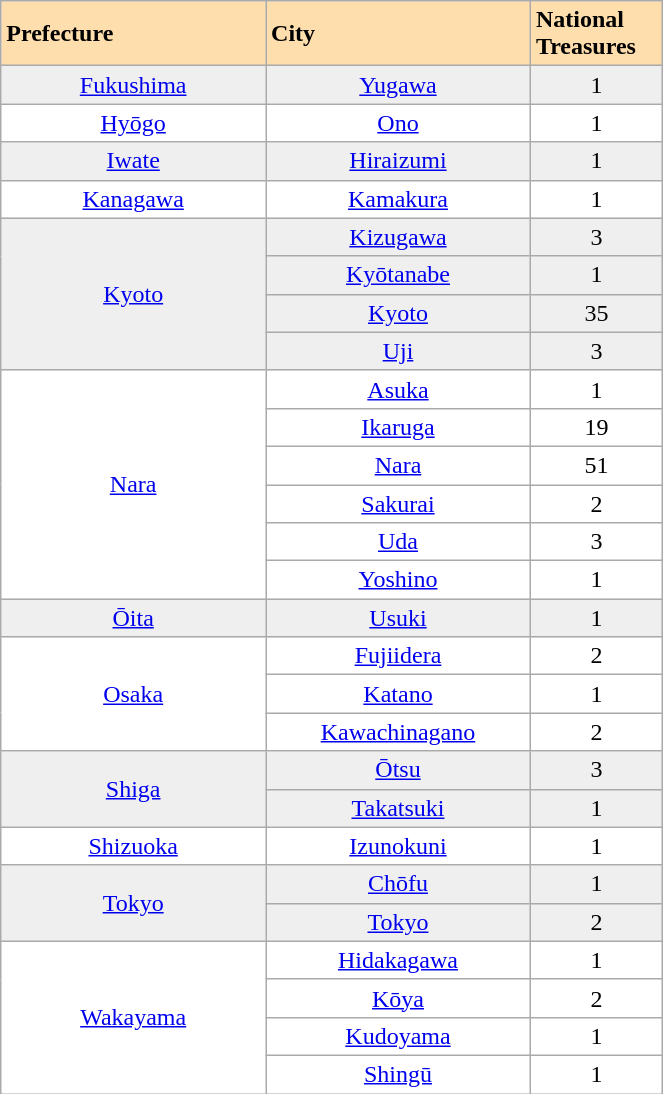<table class="wikitable" style="width:35%; text-align:center; background:#fff; float:left;">
<tr>
<th style="text-align:left; width:40%; background:#ffdead;">Prefecture</th>
<th style="text-align:left; width:40%; background:#ffdead;">City</th>
<th style="text-align:left; width:30%; background:#ffdead;">National Treasures</th>
</tr>
<tr>
<td style="background:#efefef;"><a href='#'>Fukushima</a></td>
<td style="background:#efefef;"><a href='#'>Yugawa</a></td>
<td style="background:#efefef;">1</td>
</tr>
<tr>
<td><a href='#'>Hyōgo</a></td>
<td><a href='#'>Ono</a></td>
<td>1</td>
</tr>
<tr>
<td style="background:#efefef;"><a href='#'>Iwate</a></td>
<td style="background:#efefef;"><a href='#'>Hiraizumi</a></td>
<td style="background:#efefef;">1</td>
</tr>
<tr>
<td><a href='#'>Kanagawa</a></td>
<td><a href='#'>Kamakura</a></td>
<td>1</td>
</tr>
<tr>
<td rowspan="4" style="background:#efefef;"><a href='#'>Kyoto</a></td>
<td style="background:#efefef;"><a href='#'>Kizugawa</a></td>
<td style="background:#efefef;">3</td>
</tr>
<tr>
<td style="background:#efefef;"><a href='#'>Kyōtanabe</a></td>
<td style="background:#efefef;">1</td>
</tr>
<tr>
<td style="background:#efefef;"><a href='#'>Kyoto</a></td>
<td style="background:#efefef;">35</td>
</tr>
<tr>
<td style="background:#efefef;"><a href='#'>Uji</a></td>
<td style="background:#efefef;">3</td>
</tr>
<tr>
<td rowspan="6"><a href='#'>Nara</a></td>
<td><a href='#'>Asuka</a></td>
<td>1</td>
</tr>
<tr>
<td><a href='#'>Ikaruga</a></td>
<td>19</td>
</tr>
<tr>
<td><a href='#'>Nara</a></td>
<td>51</td>
</tr>
<tr>
<td><a href='#'>Sakurai</a></td>
<td>2</td>
</tr>
<tr>
<td><a href='#'>Uda</a></td>
<td>3</td>
</tr>
<tr>
<td><a href='#'>Yoshino</a></td>
<td>1</td>
</tr>
<tr>
<td style="background:#efefef;"><a href='#'>Ōita</a></td>
<td style="background:#efefef;"><a href='#'>Usuki</a></td>
<td style="background:#efefef;">1</td>
</tr>
<tr>
<td rowspan="3"><a href='#'>Osaka</a></td>
<td><a href='#'>Fujiidera</a></td>
<td>2</td>
</tr>
<tr>
<td><a href='#'>Katano</a></td>
<td>1</td>
</tr>
<tr>
<td><a href='#'>Kawachinagano</a></td>
<td>2</td>
</tr>
<tr>
<td rowspan="2" style="background:#efefef;"><a href='#'>Shiga</a></td>
<td style="background:#efefef;"><a href='#'>Ōtsu</a></td>
<td style="background:#efefef;">3</td>
</tr>
<tr>
<td style="background:#efefef;"><a href='#'>Takatsuki</a></td>
<td style="background:#efefef;">1</td>
</tr>
<tr>
<td><a href='#'>Shizuoka</a></td>
<td><a href='#'>Izunokuni</a></td>
<td>1</td>
</tr>
<tr>
<td rowspan="2" style="background:#efefef;"><a href='#'>Tokyo</a></td>
<td style="background:#efefef;"><a href='#'>Chōfu</a></td>
<td style="background:#efefef;">1</td>
</tr>
<tr>
<td style="background:#efefef;"><a href='#'>Tokyo</a></td>
<td style="background:#efefef;">2</td>
</tr>
<tr>
<td rowspan="4"><a href='#'>Wakayama</a></td>
<td><a href='#'>Hidakagawa</a></td>
<td>1</td>
</tr>
<tr>
<td><a href='#'>Kōya</a></td>
<td>2</td>
</tr>
<tr>
<td><a href='#'>Kudoyama</a></td>
<td>1</td>
</tr>
<tr>
<td><a href='#'>Shingū</a></td>
<td>1</td>
</tr>
</table>
